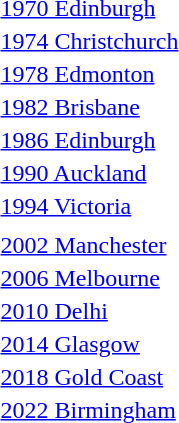<table>
<tr>
<td><a href='#'>1970 Edinburgh</a></td>
<td></td>
<td></td>
<td></td>
</tr>
<tr>
<td><a href='#'>1974 Christchurch</a></td>
<td></td>
<td></td>
<td></td>
</tr>
<tr>
<td><a href='#'>1978 Edmonton</a></td>
<td></td>
<td></td>
<td></td>
</tr>
<tr>
<td><a href='#'>1982 Brisbane</a></td>
<td></td>
<td></td>
<td></td>
</tr>
<tr>
<td><a href='#'>1986 Edinburgh</a></td>
<td></td>
<td></td>
<td></td>
</tr>
<tr>
<td><a href='#'>1990 Auckland</a></td>
<td></td>
<td></td>
<td></td>
</tr>
<tr>
<td><a href='#'>1994 Victoria</a></td>
<td></td>
<td></td>
<td></td>
</tr>
<tr>
<td></td>
<td></td>
<td></td>
<td></td>
</tr>
<tr>
<td><a href='#'>2002 Manchester</a></td>
<td></td>
<td></td>
<td></td>
</tr>
<tr>
<td><a href='#'>2006 Melbourne</a><br></td>
<td></td>
<td></td>
<td></td>
</tr>
<tr>
<td><a href='#'>2010 Delhi</a><br></td>
<td></td>
<td></td>
<td></td>
</tr>
<tr>
<td><a href='#'>2014 Glasgow</a><br></td>
<td></td>
<td></td>
<td></td>
</tr>
<tr>
<td><a href='#'>2018 Gold Coast</a><br></td>
<td></td>
<td></td>
<td></td>
</tr>
<tr>
<td><a href='#'>2022 Birmingham</a><br></td>
<td></td>
<td></td>
<td></td>
</tr>
</table>
